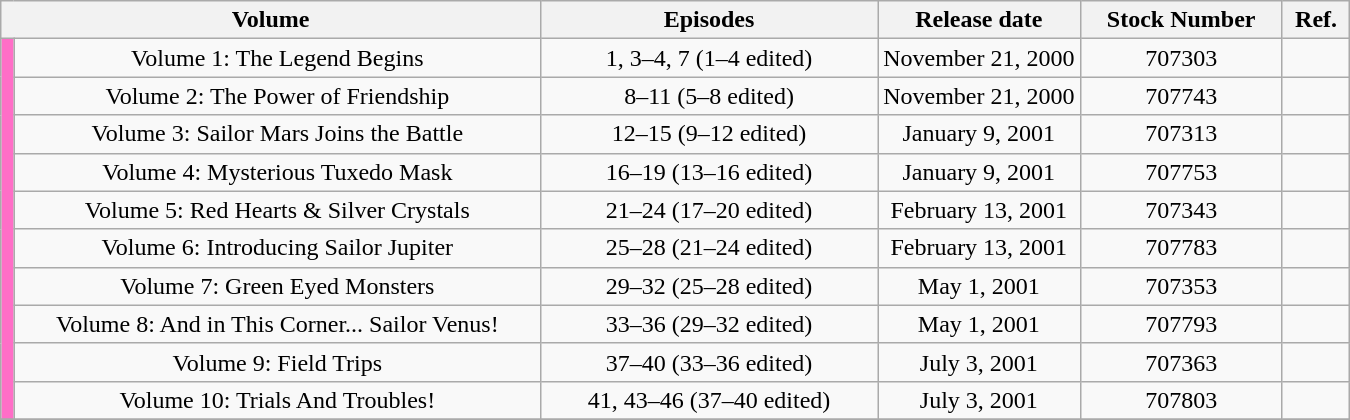<table class="wikitable" style="text-align: center;">
<tr>
<th colspan="2">Volume</th>
<th width="25%">Episodes</th>
<th width="15%">Release date</th>
<th width="15%">Stock Number</th>
<th width="5%">Ref.</th>
</tr>
<tr>
<td rowspan="10" width="1%" style="background: #FF6EC7;"></td>
<td>Volume 1: The Legend Begins</td>
<td>1, 3–4, 7 (1–4 edited)</td>
<td>November 21, 2000</td>
<td>707303</td>
<td></td>
</tr>
<tr>
<td>Volume 2: The Power of Friendship</td>
<td>8–11 (5–8 edited)</td>
<td>November 21, 2000</td>
<td>707743</td>
<td></td>
</tr>
<tr>
<td>Volume 3: Sailor Mars Joins the Battle</td>
<td>12–15 (9–12 edited)</td>
<td>January 9, 2001</td>
<td>707313</td>
<td></td>
</tr>
<tr>
<td>Volume 4: Mysterious Tuxedo Mask</td>
<td>16–19 (13–16 edited)</td>
<td>January 9, 2001</td>
<td>707753</td>
<td></td>
</tr>
<tr>
<td>Volume 5: Red Hearts & Silver Crystals</td>
<td>21–24 (17–20 edited)</td>
<td>February 13, 2001</td>
<td>707343</td>
<td></td>
</tr>
<tr>
<td>Volume 6: Introducing Sailor Jupiter</td>
<td>25–28 (21–24 edited)</td>
<td>February 13, 2001</td>
<td>707783</td>
<td></td>
</tr>
<tr>
<td>Volume 7: Green Eyed Monsters</td>
<td>29–32 (25–28 edited)</td>
<td>May 1, 2001</td>
<td>707353</td>
<td></td>
</tr>
<tr>
<td>Volume 8: And in This Corner... Sailor Venus!</td>
<td>33–36 (29–32 edited)</td>
<td>May 1, 2001</td>
<td>707793</td>
<td></td>
</tr>
<tr>
<td>Volume 9: Field Trips</td>
<td>37–40 (33–36 edited)</td>
<td>July 3, 2001</td>
<td>707363</td>
<td></td>
</tr>
<tr>
<td>Volume 10: Trials And Troubles!</td>
<td>41, 43–46 (37–40 edited)</td>
<td>July 3, 2001</td>
<td>707803</td>
<td></td>
</tr>
<tr>
</tr>
</table>
